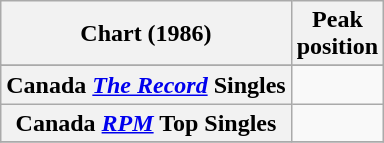<table class="wikitable plainrowheaders">
<tr>
<th>Chart (1986)</th>
<th>Peak<br>position</th>
</tr>
<tr>
</tr>
<tr>
<th scope="row">Canada <em><a href='#'>The Record</a></em> Singles</th>
<td></td>
</tr>
<tr>
<th scope="row">Canada <em><a href='#'>RPM</a></em> Top Singles</th>
<td></td>
</tr>
<tr>
</tr>
</table>
